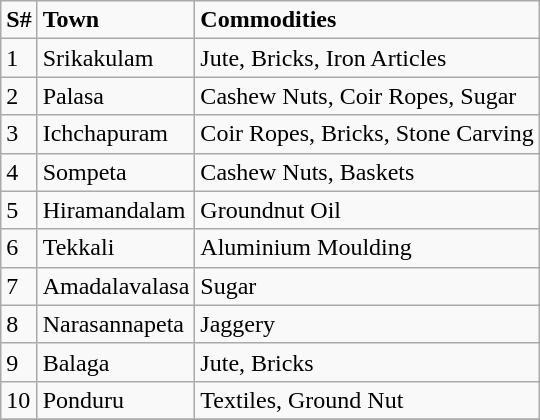<table class="wikitable">
<tr>
<td><strong>S#</strong></td>
<td><strong>Town</strong></td>
<td><strong>Commodities</strong></td>
</tr>
<tr>
<td>1</td>
<td>Srikakulam</td>
<td>Jute, Bricks, Iron Articles</td>
</tr>
<tr>
<td>2</td>
<td>Palasa</td>
<td>Cashew Nuts, Coir Ropes, Sugar</td>
</tr>
<tr>
<td>3</td>
<td>Ichchapuram</td>
<td>Coir Ropes, Bricks, Stone Carving</td>
</tr>
<tr>
<td>4</td>
<td>Sompeta</td>
<td>Cashew Nuts, Baskets</td>
</tr>
<tr>
<td>5</td>
<td>Hiramandalam</td>
<td>Groundnut Oil</td>
</tr>
<tr>
<td>6</td>
<td>Tekkali</td>
<td>Aluminium Moulding</td>
</tr>
<tr>
<td>7</td>
<td>Amadalavalasa</td>
<td>Sugar</td>
</tr>
<tr>
<td>8</td>
<td>Narasannapeta</td>
<td>Jaggery</td>
</tr>
<tr>
<td>9</td>
<td>Balaga</td>
<td>Jute, Bricks</td>
</tr>
<tr>
<td>10</td>
<td>Ponduru</td>
<td>Textiles, Ground Nut</td>
</tr>
<tr>
</tr>
</table>
